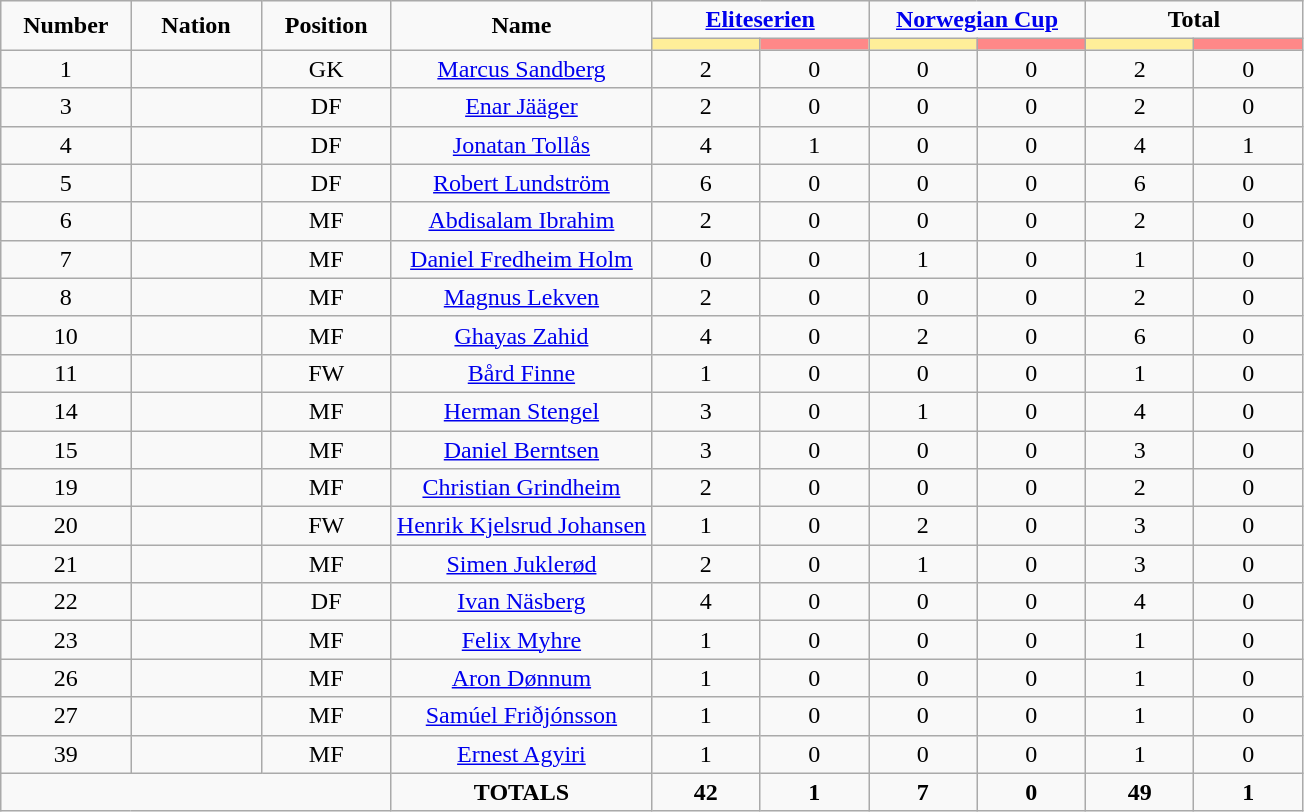<table class="wikitable" style="font-size: 100%; text-align: center;">
<tr>
<td rowspan="2" width="10%" align="center"><strong>Number</strong></td>
<td rowspan="2" width="10%" align="center"><strong>Nation</strong></td>
<td rowspan="2" width="10%" align="center"><strong>Position</strong></td>
<td rowspan="2" width="20%" align="center"><strong>Name</strong></td>
<td colspan="2" align="center"><strong><a href='#'>Eliteserien</a></strong></td>
<td colspan="2" align="center"><strong><a href='#'>Norwegian Cup</a></strong></td>
<td colspan="2" align="center"><strong>Total</strong></td>
</tr>
<tr>
<th width=60 style="background: #FFEE99"></th>
<th width=60 style="background: #FF8888"></th>
<th width=60 style="background: #FFEE99"></th>
<th width=60 style="background: #FF8888"></th>
<th width=60 style="background: #FFEE99"></th>
<th width=60 style="background: #FF8888"></th>
</tr>
<tr>
<td>1</td>
<td></td>
<td>GK</td>
<td><a href='#'>Marcus Sandberg</a></td>
<td>2</td>
<td>0</td>
<td>0</td>
<td>0</td>
<td>2</td>
<td>0</td>
</tr>
<tr>
<td>3</td>
<td></td>
<td>DF</td>
<td><a href='#'>Enar Jääger</a></td>
<td>2</td>
<td>0</td>
<td>0</td>
<td>0</td>
<td>2</td>
<td>0</td>
</tr>
<tr>
<td>4</td>
<td></td>
<td>DF</td>
<td><a href='#'>Jonatan Tollås</a></td>
<td>4</td>
<td>1</td>
<td>0</td>
<td>0</td>
<td>4</td>
<td>1</td>
</tr>
<tr>
<td>5</td>
<td></td>
<td>DF</td>
<td><a href='#'>Robert Lundström</a></td>
<td>6</td>
<td>0</td>
<td>0</td>
<td>0</td>
<td>6</td>
<td>0</td>
</tr>
<tr>
<td>6</td>
<td></td>
<td>MF</td>
<td><a href='#'>Abdisalam Ibrahim</a></td>
<td>2</td>
<td>0</td>
<td>0</td>
<td>0</td>
<td>2</td>
<td>0</td>
</tr>
<tr>
<td>7</td>
<td></td>
<td>MF</td>
<td><a href='#'>Daniel Fredheim Holm</a></td>
<td>0</td>
<td>0</td>
<td>1</td>
<td>0</td>
<td>1</td>
<td>0</td>
</tr>
<tr>
<td>8</td>
<td></td>
<td>MF</td>
<td><a href='#'>Magnus Lekven</a></td>
<td>2</td>
<td>0</td>
<td>0</td>
<td>0</td>
<td>2</td>
<td>0</td>
</tr>
<tr>
<td>10</td>
<td></td>
<td>MF</td>
<td><a href='#'>Ghayas Zahid</a></td>
<td>4</td>
<td>0</td>
<td>2</td>
<td>0</td>
<td>6</td>
<td>0</td>
</tr>
<tr>
<td>11</td>
<td></td>
<td>FW</td>
<td><a href='#'>Bård Finne</a></td>
<td>1</td>
<td>0</td>
<td>0</td>
<td>0</td>
<td>1</td>
<td>0</td>
</tr>
<tr>
<td>14</td>
<td></td>
<td>MF</td>
<td><a href='#'>Herman Stengel</a></td>
<td>3</td>
<td>0</td>
<td>1</td>
<td>0</td>
<td>4</td>
<td>0</td>
</tr>
<tr>
<td>15</td>
<td></td>
<td>MF</td>
<td><a href='#'>Daniel Berntsen</a></td>
<td>3</td>
<td>0</td>
<td>0</td>
<td>0</td>
<td>3</td>
<td>0</td>
</tr>
<tr>
<td>19</td>
<td></td>
<td>MF</td>
<td><a href='#'>Christian Grindheim</a></td>
<td>2</td>
<td>0</td>
<td>0</td>
<td>0</td>
<td>2</td>
<td>0</td>
</tr>
<tr>
<td>20</td>
<td></td>
<td>FW</td>
<td><a href='#'>Henrik Kjelsrud Johansen</a></td>
<td>1</td>
<td>0</td>
<td>2</td>
<td>0</td>
<td>3</td>
<td>0</td>
</tr>
<tr>
<td>21</td>
<td></td>
<td>MF</td>
<td><a href='#'>Simen Juklerød</a></td>
<td>2</td>
<td>0</td>
<td>1</td>
<td>0</td>
<td>3</td>
<td>0</td>
</tr>
<tr>
<td>22</td>
<td></td>
<td>DF</td>
<td><a href='#'>Ivan Näsberg</a></td>
<td>4</td>
<td>0</td>
<td>0</td>
<td>0</td>
<td>4</td>
<td>0</td>
</tr>
<tr>
<td>23</td>
<td></td>
<td>MF</td>
<td><a href='#'>Felix Myhre</a></td>
<td>1</td>
<td>0</td>
<td>0</td>
<td>0</td>
<td>1</td>
<td>0</td>
</tr>
<tr>
<td>26</td>
<td></td>
<td>MF</td>
<td><a href='#'>Aron Dønnum</a></td>
<td>1</td>
<td>0</td>
<td>0</td>
<td>0</td>
<td>1</td>
<td>0</td>
</tr>
<tr>
<td>27</td>
<td></td>
<td>MF</td>
<td><a href='#'>Samúel Friðjónsson</a></td>
<td>1</td>
<td>0</td>
<td>0</td>
<td>0</td>
<td>1</td>
<td>0</td>
</tr>
<tr>
<td>39</td>
<td></td>
<td>MF</td>
<td><a href='#'>Ernest Agyiri</a></td>
<td>1</td>
<td>0</td>
<td>0</td>
<td>0</td>
<td>1</td>
<td>0</td>
</tr>
<tr>
<td colspan="3"></td>
<td><strong>TOTALS</strong></td>
<td><strong>42</strong></td>
<td><strong>1</strong></td>
<td><strong>7</strong></td>
<td><strong>0</strong></td>
<td><strong>49</strong></td>
<td><strong>1</strong></td>
</tr>
</table>
